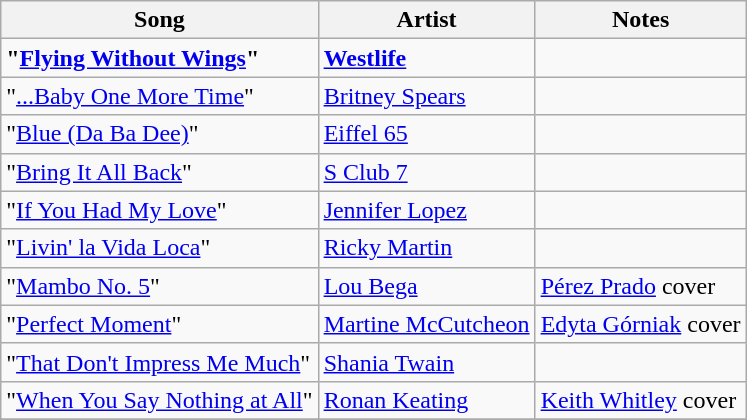<table class="wikitable">
<tr>
<th>Song</th>
<th>Artist</th>
<th>Notes</th>
</tr>
<tr>
<td><strong>"<a href='#'>Flying Without Wings</a>"</strong></td>
<td><strong><a href='#'>Westlife</a></strong></td>
<td></td>
</tr>
<tr>
<td>"<a href='#'>...Baby One More Time</a>"</td>
<td><a href='#'>Britney Spears</a></td>
<td></td>
</tr>
<tr>
<td>"<a href='#'>Blue (Da Ba Dee)</a>"</td>
<td><a href='#'>Eiffel 65</a></td>
<td></td>
</tr>
<tr>
<td>"<a href='#'>Bring It All Back</a>"</td>
<td><a href='#'>S Club 7</a></td>
<td></td>
</tr>
<tr>
<td>"<a href='#'>If You Had My Love</a>"</td>
<td><a href='#'>Jennifer Lopez</a></td>
<td></td>
</tr>
<tr>
<td>"<a href='#'>Livin' la Vida Loca</a>"</td>
<td><a href='#'>Ricky Martin</a></td>
<td></td>
</tr>
<tr>
<td>"<a href='#'>Mambo No. 5</a>"</td>
<td><a href='#'>Lou Bega</a></td>
<td><a href='#'>Pérez Prado</a> cover</td>
</tr>
<tr>
<td>"<a href='#'>Perfect Moment</a>"</td>
<td><a href='#'>Martine McCutcheon</a></td>
<td><a href='#'>Edyta Górniak</a> cover</td>
</tr>
<tr>
<td>"<a href='#'>That Don't Impress Me Much</a>"</td>
<td><a href='#'>Shania Twain</a></td>
<td></td>
</tr>
<tr>
<td>"<a href='#'>When You Say Nothing at All</a>"</td>
<td><a href='#'>Ronan Keating</a></td>
<td><a href='#'>Keith Whitley</a> cover</td>
</tr>
<tr>
</tr>
</table>
